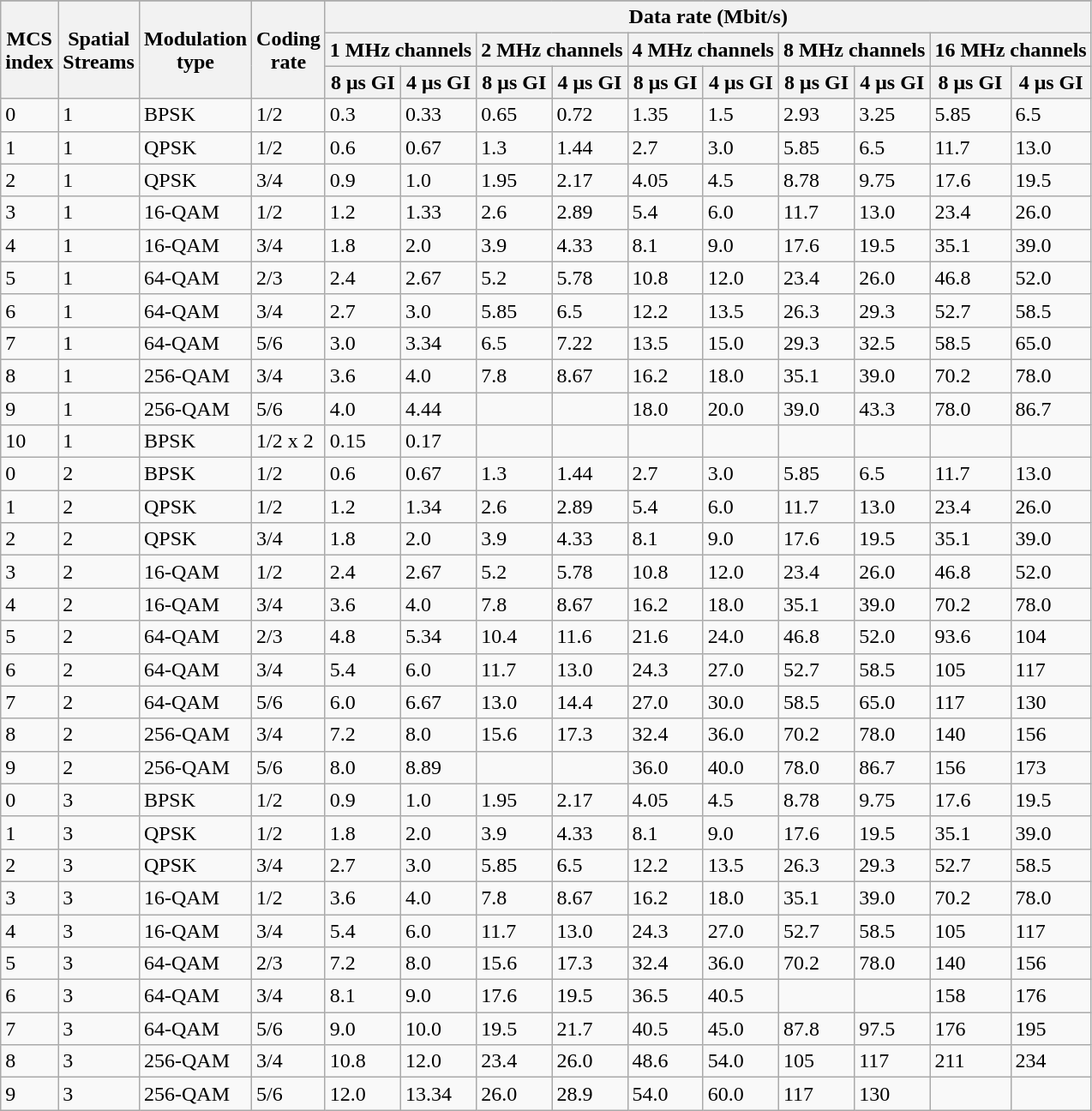<table class="wikitable">
<tr>
</tr>
<tr>
<th rowspan="3">MCS<br>index</th>
<th rowspan="3">Spatial<br>Streams</th>
<th rowspan="3">Modulation<br>type</th>
<th rowspan="3">Coding<br>rate</th>
<th colspan="10">Data rate (Mbit/s)</th>
</tr>
<tr>
<th colspan="2">1 MHz channels</th>
<th colspan="2">2 MHz channels</th>
<th colspan="2">4 MHz channels</th>
<th colspan="2">8 MHz channels</th>
<th colspan="2">16 MHz channels</th>
</tr>
<tr>
<th>8 μs GI</th>
<th>4 μs GI</th>
<th>8 μs GI</th>
<th>4 μs GI</th>
<th>8 μs GI</th>
<th>4 μs GI</th>
<th>8 μs GI</th>
<th>4 μs GI</th>
<th>8 μs GI</th>
<th>4 μs GI</th>
</tr>
<tr>
<td>0</td>
<td>1</td>
<td>BPSK</td>
<td>1/2</td>
<td>0.3</td>
<td>0.33</td>
<td>0.65</td>
<td>0.72</td>
<td>1.35</td>
<td>1.5</td>
<td>2.93</td>
<td>3.25</td>
<td>5.85</td>
<td>6.5</td>
</tr>
<tr>
<td>1</td>
<td>1</td>
<td>QPSK</td>
<td>1/2</td>
<td>0.6</td>
<td>0.67</td>
<td>1.3</td>
<td>1.44</td>
<td>2.7</td>
<td>3.0</td>
<td>5.85</td>
<td>6.5</td>
<td>11.7</td>
<td>13.0</td>
</tr>
<tr>
<td>2</td>
<td>1</td>
<td>QPSK</td>
<td>3/4</td>
<td>0.9</td>
<td>1.0</td>
<td>1.95</td>
<td>2.17</td>
<td>4.05</td>
<td>4.5</td>
<td>8.78</td>
<td>9.75</td>
<td>17.6</td>
<td>19.5</td>
</tr>
<tr>
<td>3</td>
<td>1</td>
<td>16-QAM</td>
<td>1/2</td>
<td>1.2</td>
<td>1.33</td>
<td>2.6</td>
<td>2.89</td>
<td>5.4</td>
<td>6.0</td>
<td>11.7</td>
<td>13.0</td>
<td>23.4</td>
<td>26.0</td>
</tr>
<tr>
<td>4</td>
<td>1</td>
<td>16-QAM</td>
<td>3/4</td>
<td>1.8</td>
<td>2.0</td>
<td>3.9</td>
<td>4.33</td>
<td>8.1</td>
<td>9.0</td>
<td>17.6</td>
<td>19.5</td>
<td>35.1</td>
<td>39.0</td>
</tr>
<tr>
<td>5</td>
<td>1</td>
<td>64-QAM</td>
<td>2/3</td>
<td>2.4</td>
<td>2.67</td>
<td>5.2</td>
<td>5.78</td>
<td>10.8</td>
<td>12.0</td>
<td>23.4</td>
<td>26.0</td>
<td>46.8</td>
<td>52.0</td>
</tr>
<tr>
<td>6</td>
<td>1</td>
<td>64-QAM</td>
<td>3/4</td>
<td>2.7</td>
<td>3.0</td>
<td>5.85</td>
<td>6.5</td>
<td>12.2</td>
<td>13.5</td>
<td>26.3</td>
<td>29.3</td>
<td>52.7</td>
<td>58.5</td>
</tr>
<tr>
<td>7</td>
<td>1</td>
<td>64-QAM</td>
<td>5/6</td>
<td>3.0</td>
<td>3.34</td>
<td>6.5</td>
<td>7.22</td>
<td>13.5</td>
<td>15.0</td>
<td>29.3</td>
<td>32.5</td>
<td>58.5</td>
<td>65.0</td>
</tr>
<tr>
<td>8</td>
<td>1</td>
<td>256-QAM</td>
<td>3/4</td>
<td>3.6</td>
<td>4.0</td>
<td>7.8</td>
<td>8.67</td>
<td>16.2</td>
<td>18.0</td>
<td>35.1</td>
<td>39.0</td>
<td>70.2</td>
<td>78.0</td>
</tr>
<tr>
<td>9</td>
<td>1</td>
<td>256-QAM</td>
<td>5/6</td>
<td>4.0</td>
<td>4.44</td>
<td></td>
<td></td>
<td>18.0</td>
<td>20.0</td>
<td>39.0</td>
<td>43.3</td>
<td>78.0</td>
<td>86.7</td>
</tr>
<tr>
<td>10</td>
<td>1</td>
<td>BPSK</td>
<td>1/2 x 2</td>
<td>0.15</td>
<td>0.17</td>
<td></td>
<td></td>
<td></td>
<td></td>
<td></td>
<td></td>
<td></td>
<td></td>
</tr>
<tr>
<td>0</td>
<td>2</td>
<td>BPSK</td>
<td>1/2</td>
<td>0.6</td>
<td>0.67</td>
<td>1.3</td>
<td>1.44</td>
<td>2.7</td>
<td>3.0</td>
<td>5.85</td>
<td>6.5</td>
<td>11.7</td>
<td>13.0</td>
</tr>
<tr>
<td>1</td>
<td>2</td>
<td>QPSK</td>
<td>1/2</td>
<td>1.2</td>
<td>1.34</td>
<td>2.6</td>
<td>2.89</td>
<td>5.4</td>
<td>6.0</td>
<td>11.7</td>
<td>13.0</td>
<td>23.4</td>
<td>26.0</td>
</tr>
<tr>
<td>2</td>
<td>2</td>
<td>QPSK</td>
<td>3/4</td>
<td>1.8</td>
<td>2.0</td>
<td>3.9</td>
<td>4.33</td>
<td>8.1</td>
<td>9.0</td>
<td>17.6</td>
<td>19.5</td>
<td>35.1</td>
<td>39.0</td>
</tr>
<tr>
<td>3</td>
<td>2</td>
<td>16-QAM</td>
<td>1/2</td>
<td>2.4</td>
<td>2.67</td>
<td>5.2</td>
<td>5.78</td>
<td>10.8</td>
<td>12.0</td>
<td>23.4</td>
<td>26.0</td>
<td>46.8</td>
<td>52.0</td>
</tr>
<tr>
<td>4</td>
<td>2</td>
<td>16-QAM</td>
<td>3/4</td>
<td>3.6</td>
<td>4.0</td>
<td>7.8</td>
<td>8.67</td>
<td>16.2</td>
<td>18.0</td>
<td>35.1</td>
<td>39.0</td>
<td>70.2</td>
<td>78.0</td>
</tr>
<tr>
<td>5</td>
<td>2</td>
<td>64-QAM</td>
<td>2/3</td>
<td>4.8</td>
<td>5.34</td>
<td>10.4</td>
<td>11.6</td>
<td>21.6</td>
<td>24.0</td>
<td>46.8</td>
<td>52.0</td>
<td>93.6</td>
<td>104</td>
</tr>
<tr>
<td>6</td>
<td>2</td>
<td>64-QAM</td>
<td>3/4</td>
<td>5.4</td>
<td>6.0</td>
<td>11.7</td>
<td>13.0</td>
<td>24.3</td>
<td>27.0</td>
<td>52.7</td>
<td>58.5</td>
<td>105</td>
<td>117</td>
</tr>
<tr>
<td>7</td>
<td>2</td>
<td>64-QAM</td>
<td>5/6</td>
<td>6.0</td>
<td>6.67</td>
<td>13.0</td>
<td>14.4</td>
<td>27.0</td>
<td>30.0</td>
<td>58.5</td>
<td>65.0</td>
<td>117</td>
<td>130</td>
</tr>
<tr>
<td>8</td>
<td>2</td>
<td>256-QAM</td>
<td>3/4</td>
<td>7.2</td>
<td>8.0</td>
<td>15.6</td>
<td>17.3</td>
<td>32.4</td>
<td>36.0</td>
<td>70.2</td>
<td>78.0</td>
<td>140</td>
<td>156</td>
</tr>
<tr>
<td>9</td>
<td>2</td>
<td>256-QAM</td>
<td>5/6</td>
<td>8.0</td>
<td>8.89</td>
<td></td>
<td></td>
<td>36.0</td>
<td>40.0</td>
<td>78.0</td>
<td>86.7</td>
<td>156</td>
<td>173</td>
</tr>
<tr>
<td>0</td>
<td>3</td>
<td>BPSK</td>
<td>1/2</td>
<td>0.9</td>
<td>1.0</td>
<td>1.95</td>
<td>2.17</td>
<td>4.05</td>
<td>4.5</td>
<td>8.78</td>
<td>9.75</td>
<td>17.6</td>
<td>19.5</td>
</tr>
<tr>
<td>1</td>
<td>3</td>
<td>QPSK</td>
<td>1/2</td>
<td>1.8</td>
<td>2.0</td>
<td>3.9</td>
<td>4.33</td>
<td>8.1</td>
<td>9.0</td>
<td>17.6</td>
<td>19.5</td>
<td>35.1</td>
<td>39.0</td>
</tr>
<tr>
<td>2</td>
<td>3</td>
<td>QPSK</td>
<td>3/4</td>
<td>2.7</td>
<td>3.0</td>
<td>5.85</td>
<td>6.5</td>
<td>12.2</td>
<td>13.5</td>
<td>26.3</td>
<td>29.3</td>
<td>52.7</td>
<td>58.5</td>
</tr>
<tr>
<td>3</td>
<td>3</td>
<td>16-QAM</td>
<td>1/2</td>
<td>3.6</td>
<td>4.0</td>
<td>7.8</td>
<td>8.67</td>
<td>16.2</td>
<td>18.0</td>
<td>35.1</td>
<td>39.0</td>
<td>70.2</td>
<td>78.0</td>
</tr>
<tr>
<td>4</td>
<td>3</td>
<td>16-QAM</td>
<td>3/4</td>
<td>5.4</td>
<td>6.0</td>
<td>11.7</td>
<td>13.0</td>
<td>24.3</td>
<td>27.0</td>
<td>52.7</td>
<td>58.5</td>
<td>105</td>
<td>117</td>
</tr>
<tr>
<td>5</td>
<td>3</td>
<td>64-QAM</td>
<td>2/3</td>
<td>7.2</td>
<td>8.0</td>
<td>15.6</td>
<td>17.3</td>
<td>32.4</td>
<td>36.0</td>
<td>70.2</td>
<td>78.0</td>
<td>140</td>
<td>156</td>
</tr>
<tr>
<td>6</td>
<td>3</td>
<td>64-QAM</td>
<td>3/4</td>
<td>8.1</td>
<td>9.0</td>
<td>17.6</td>
<td>19.5</td>
<td>36.5</td>
<td>40.5</td>
<td></td>
<td></td>
<td>158</td>
<td>176</td>
</tr>
<tr>
<td>7</td>
<td>3</td>
<td>64-QAM</td>
<td>5/6</td>
<td>9.0</td>
<td>10.0</td>
<td>19.5</td>
<td>21.7</td>
<td>40.5</td>
<td>45.0</td>
<td>87.8</td>
<td>97.5</td>
<td>176</td>
<td>195</td>
</tr>
<tr>
<td>8</td>
<td>3</td>
<td>256-QAM</td>
<td>3/4</td>
<td>10.8</td>
<td>12.0</td>
<td>23.4</td>
<td>26.0</td>
<td>48.6</td>
<td>54.0</td>
<td>105</td>
<td>117</td>
<td>211</td>
<td>234</td>
</tr>
<tr>
<td>9</td>
<td>3</td>
<td>256-QAM</td>
<td>5/6</td>
<td>12.0</td>
<td>13.34</td>
<td>26.0</td>
<td>28.9</td>
<td>54.0</td>
<td>60.0</td>
<td>117</td>
<td>130</td>
<td></td>
<td></td>
</tr>
</table>
